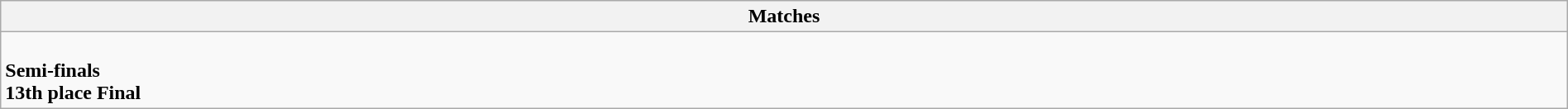<table class="wikitable collapsible collapsed" style="width:100%;">
<tr>
<th>Matches</th>
</tr>
<tr>
<td><br><strong>Semi-finals</strong>
 
<br><strong>13th place Final</strong>
</td>
</tr>
</table>
